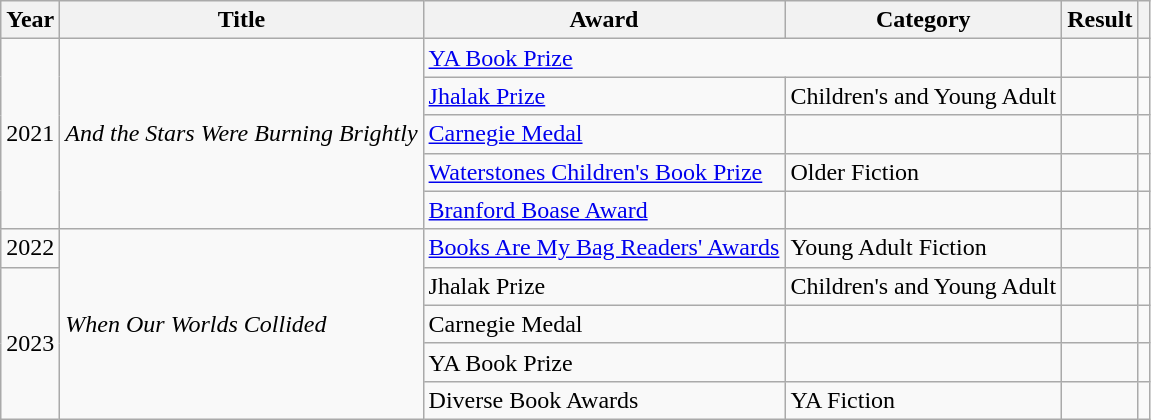<table class="wikitable sortable">
<tr>
<th>Year</th>
<th>Title</th>
<th>Award</th>
<th>Category</th>
<th>Result</th>
<th></th>
</tr>
<tr>
<td rowspan="5">2021</td>
<td rowspan="5"><em>And the Stars Were Burning Brightly</em></td>
<td colspan="2"><a href='#'>YA Book Prize</a></td>
<td></td>
<td></td>
</tr>
<tr>
<td><a href='#'>Jhalak Prize</a></td>
<td>Children's and Young Adult</td>
<td></td>
<td></td>
</tr>
<tr>
<td><a href='#'>Carnegie Medal</a></td>
<td></td>
<td></td>
<td></td>
</tr>
<tr>
<td><a href='#'>Waterstones Children's Book Prize</a></td>
<td>Older Fiction</td>
<td></td>
<td></td>
</tr>
<tr>
<td><a href='#'>Branford Boase Award</a></td>
<td></td>
<td></td>
<td></td>
</tr>
<tr>
<td>2022</td>
<td rowspan="5"><em>When Our Worlds Collided</em></td>
<td><a href='#'>Books Are My Bag Readers' Awards</a></td>
<td>Young Adult Fiction</td>
<td></td>
<td></td>
</tr>
<tr>
<td rowspan="4">2023</td>
<td>Jhalak Prize</td>
<td>Children's and Young Adult</td>
<td></td>
<td></td>
</tr>
<tr>
<td>Carnegie Medal</td>
<td></td>
<td></td>
<td></td>
</tr>
<tr>
<td>YA Book Prize</td>
<td></td>
<td></td>
<td></td>
</tr>
<tr>
<td>Diverse Book Awards</td>
<td>YA Fiction</td>
<td></td>
<td></td>
</tr>
</table>
